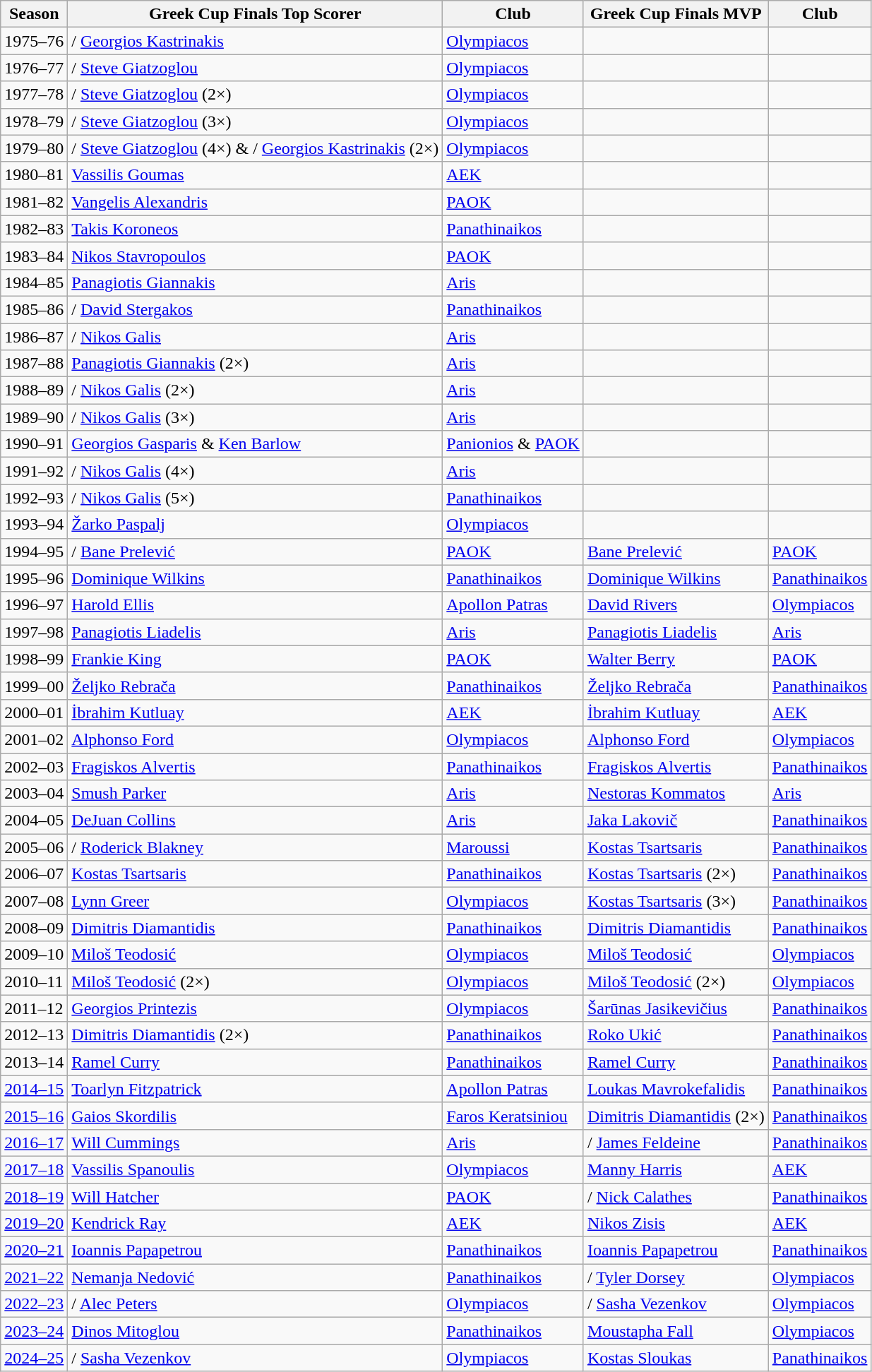<table class="wikitable">
<tr>
<th>Season</th>
<th>Greek Cup Finals Top Scorer</th>
<th>Club</th>
<th>Greek Cup Finals MVP</th>
<th>Club</th>
</tr>
<tr>
<td>1975–76</td>
<td>/ <a href='#'>Georgios Kastrinakis</a></td>
<td><a href='#'>Olympiacos</a></td>
<td></td>
<td></td>
</tr>
<tr>
<td>1976–77</td>
<td>/ <a href='#'>Steve Giatzoglou</a></td>
<td><a href='#'>Olympiacos</a></td>
<td></td>
<td></td>
</tr>
<tr>
<td>1977–78</td>
<td>/ <a href='#'>Steve Giatzoglou</a> (2×)</td>
<td><a href='#'>Olympiacos</a></td>
<td></td>
<td></td>
</tr>
<tr>
<td>1978–79</td>
<td>/ <a href='#'>Steve Giatzoglou</a> (3×)</td>
<td><a href='#'>Olympiacos</a></td>
<td></td>
<td></td>
</tr>
<tr>
<td>1979–80</td>
<td>/ <a href='#'>Steve Giatzoglou</a> (4×) & / <a href='#'>Georgios Kastrinakis</a> (2×)</td>
<td><a href='#'>Olympiacos</a></td>
<td></td>
<td></td>
</tr>
<tr>
<td>1980–81</td>
<td> <a href='#'>Vassilis Goumas</a></td>
<td><a href='#'>AEK</a></td>
<td></td>
<td></td>
</tr>
<tr>
<td>1981–82</td>
<td> <a href='#'>Vangelis Alexandris</a></td>
<td><a href='#'>PAOK</a></td>
<td></td>
<td></td>
</tr>
<tr>
<td>1982–83</td>
<td> <a href='#'>Takis Koroneos</a></td>
<td><a href='#'>Panathinaikos</a></td>
<td></td>
<td></td>
</tr>
<tr>
<td>1983–84</td>
<td> <a href='#'>Nikos Stavropoulos</a></td>
<td><a href='#'>PAOK</a></td>
<td></td>
<td></td>
</tr>
<tr>
<td>1984–85</td>
<td> <a href='#'>Panagiotis Giannakis</a></td>
<td><a href='#'>Aris</a></td>
<td></td>
<td></td>
</tr>
<tr>
<td>1985–86</td>
<td>/ <a href='#'>David Stergakos</a></td>
<td><a href='#'>Panathinaikos</a></td>
<td></td>
<td></td>
</tr>
<tr>
<td>1986–87</td>
<td>/ <a href='#'>Nikos Galis</a></td>
<td><a href='#'>Aris</a></td>
<td></td>
<td></td>
</tr>
<tr>
<td>1987–88</td>
<td> <a href='#'>Panagiotis Giannakis</a> (2×)</td>
<td><a href='#'>Aris</a></td>
<td></td>
<td></td>
</tr>
<tr>
<td>1988–89</td>
<td>/ <a href='#'>Nikos Galis</a> (2×)</td>
<td><a href='#'>Aris</a></td>
<td></td>
<td></td>
</tr>
<tr>
<td>1989–90</td>
<td>/ <a href='#'>Nikos Galis</a> (3×)</td>
<td><a href='#'>Aris</a></td>
<td></td>
<td></td>
</tr>
<tr>
<td>1990–91</td>
<td> <a href='#'>Georgios Gasparis</a> &  <a href='#'>Ken Barlow</a></td>
<td><a href='#'>Panionios</a> & <a href='#'>PAOK</a></td>
<td></td>
<td></td>
</tr>
<tr>
<td>1991–92</td>
<td>/ <a href='#'>Nikos Galis</a> (4×)</td>
<td><a href='#'>Aris</a></td>
<td></td>
<td></td>
</tr>
<tr>
<td>1992–93</td>
<td>/ <a href='#'>Nikos Galis</a> (5×)</td>
<td><a href='#'>Panathinaikos</a></td>
<td></td>
<td></td>
</tr>
<tr>
<td>1993–94</td>
<td> <a href='#'>Žarko Paspalj</a></td>
<td><a href='#'>Olympiacos</a></td>
<td></td>
<td></td>
</tr>
<tr>
<td>1994–95</td>
<td>/ <a href='#'>Bane Prelević</a></td>
<td><a href='#'>PAOK</a></td>
<td> <a href='#'>Bane Prelević</a></td>
<td><a href='#'>PAOK</a></td>
</tr>
<tr>
<td>1995–96</td>
<td> <a href='#'>Dominique Wilkins</a></td>
<td><a href='#'>Panathinaikos</a></td>
<td> <a href='#'>Dominique Wilkins</a></td>
<td><a href='#'>Panathinaikos</a></td>
</tr>
<tr>
<td>1996–97</td>
<td> <a href='#'>Harold Ellis</a></td>
<td><a href='#'>Apollon Patras</a></td>
<td> <a href='#'>David Rivers</a></td>
<td><a href='#'>Olympiacos</a></td>
</tr>
<tr>
<td>1997–98</td>
<td> <a href='#'>Panagiotis Liadelis</a></td>
<td><a href='#'>Aris</a></td>
<td> <a href='#'>Panagiotis Liadelis</a></td>
<td><a href='#'>Aris</a></td>
</tr>
<tr>
<td>1998–99</td>
<td> <a href='#'>Frankie King</a></td>
<td><a href='#'>PAOK</a></td>
<td> <a href='#'>Walter Berry</a></td>
<td><a href='#'>PAOK</a></td>
</tr>
<tr>
<td>1999–00</td>
<td> <a href='#'>Željko Rebrača</a></td>
<td><a href='#'>Panathinaikos</a></td>
<td> <a href='#'>Željko Rebrača</a></td>
<td><a href='#'>Panathinaikos</a></td>
</tr>
<tr>
<td>2000–01</td>
<td> <a href='#'>İbrahim Kutluay</a></td>
<td><a href='#'>AEK</a></td>
<td> <a href='#'>İbrahim Kutluay</a></td>
<td><a href='#'>AEK</a></td>
</tr>
<tr>
<td>2001–02</td>
<td> <a href='#'>Alphonso Ford</a></td>
<td><a href='#'>Olympiacos</a></td>
<td> <a href='#'>Alphonso Ford</a></td>
<td><a href='#'>Olympiacos</a></td>
</tr>
<tr>
<td>2002–03</td>
<td> <a href='#'>Fragiskos Alvertis</a></td>
<td><a href='#'>Panathinaikos</a></td>
<td> <a href='#'>Fragiskos Alvertis</a></td>
<td><a href='#'>Panathinaikos</a></td>
</tr>
<tr>
<td>2003–04</td>
<td> <a href='#'>Smush Parker</a></td>
<td><a href='#'>Aris</a></td>
<td> <a href='#'>Nestoras Kommatos</a></td>
<td><a href='#'>Aris</a></td>
</tr>
<tr>
<td>2004–05</td>
<td> <a href='#'>DeJuan Collins</a></td>
<td><a href='#'>Aris</a></td>
<td> <a href='#'>Jaka Lakovič</a></td>
<td><a href='#'>Panathinaikos</a></td>
</tr>
<tr>
<td>2005–06</td>
<td>/ <a href='#'>Roderick Blakney</a></td>
<td><a href='#'>Maroussi</a></td>
<td> <a href='#'>Kostas Tsartsaris</a></td>
<td><a href='#'>Panathinaikos</a></td>
</tr>
<tr>
<td>2006–07</td>
<td> <a href='#'>Kostas Tsartsaris</a></td>
<td><a href='#'>Panathinaikos</a></td>
<td> <a href='#'>Kostas Tsartsaris</a> (2×)</td>
<td><a href='#'>Panathinaikos</a></td>
</tr>
<tr>
<td>2007–08</td>
<td> <a href='#'>Lynn Greer</a></td>
<td><a href='#'>Olympiacos</a></td>
<td> <a href='#'>Kostas Tsartsaris</a> (3×)</td>
<td><a href='#'>Panathinaikos</a></td>
</tr>
<tr>
<td>2008–09</td>
<td> <a href='#'>Dimitris Diamantidis</a></td>
<td><a href='#'>Panathinaikos</a></td>
<td> <a href='#'>Dimitris Diamantidis</a></td>
<td><a href='#'>Panathinaikos</a></td>
</tr>
<tr>
<td>2009–10</td>
<td> <a href='#'>Miloš Teodosić</a></td>
<td><a href='#'>Olympiacos</a></td>
<td> <a href='#'>Miloš Teodosić</a></td>
<td><a href='#'>Olympiacos</a></td>
</tr>
<tr>
<td>2010–11</td>
<td> <a href='#'>Miloš Teodosić</a> (2×)</td>
<td><a href='#'>Olympiacos</a></td>
<td> <a href='#'>Miloš Teodosić</a> (2×)</td>
<td><a href='#'>Olympiacos</a></td>
</tr>
<tr>
<td>2011–12</td>
<td> <a href='#'>Georgios Printezis</a></td>
<td><a href='#'>Olympiacos</a></td>
<td> <a href='#'>Šarūnas Jasikevičius</a></td>
<td><a href='#'>Panathinaikos</a></td>
</tr>
<tr>
<td>2012–13</td>
<td> <a href='#'>Dimitris Diamantidis</a> (2×)</td>
<td><a href='#'>Panathinaikos</a></td>
<td> <a href='#'>Roko Ukić</a></td>
<td><a href='#'>Panathinaikos</a></td>
</tr>
<tr>
<td>2013–14</td>
<td> <a href='#'>Ramel Curry</a></td>
<td><a href='#'>Panathinaikos</a></td>
<td> <a href='#'>Ramel Curry</a></td>
<td><a href='#'>Panathinaikos</a></td>
</tr>
<tr>
<td><a href='#'>2014–15</a></td>
<td> <a href='#'>Toarlyn Fitzpatrick</a></td>
<td><a href='#'>Apollon Patras</a></td>
<td> <a href='#'>Loukas Mavrokefalidis</a></td>
<td><a href='#'>Panathinaikos</a></td>
</tr>
<tr>
<td><a href='#'>2015–16</a></td>
<td> <a href='#'>Gaios Skordilis</a></td>
<td><a href='#'>Faros Keratsiniou</a></td>
<td> <a href='#'>Dimitris Diamantidis</a> (2×)</td>
<td><a href='#'>Panathinaikos</a></td>
</tr>
<tr>
<td><a href='#'>2016–17</a></td>
<td> <a href='#'>Will Cummings</a></td>
<td><a href='#'>Aris</a></td>
<td>/ <a href='#'>James Feldeine</a></td>
<td><a href='#'>Panathinaikos</a></td>
</tr>
<tr>
<td><a href='#'>2017–18</a></td>
<td> <a href='#'>Vassilis Spanoulis</a></td>
<td><a href='#'>Olympiacos</a></td>
<td> <a href='#'>Manny Harris</a></td>
<td><a href='#'>AEK</a></td>
</tr>
<tr>
<td><a href='#'>2018–19</a></td>
<td> <a href='#'>Will Hatcher</a></td>
<td><a href='#'>PAOK</a></td>
<td>/ <a href='#'>Nick Calathes</a></td>
<td><a href='#'>Panathinaikos</a></td>
</tr>
<tr>
<td><a href='#'>2019–20</a></td>
<td> <a href='#'>Kendrick Ray</a></td>
<td><a href='#'>AEK</a></td>
<td> <a href='#'>Nikos Zisis</a></td>
<td><a href='#'>AEK</a></td>
</tr>
<tr>
<td><a href='#'>2020–21</a></td>
<td> <a href='#'>Ioannis Papapetrou</a></td>
<td><a href='#'>Panathinaikos</a></td>
<td> <a href='#'>Ioannis Papapetrou</a></td>
<td><a href='#'>Panathinaikos</a></td>
</tr>
<tr>
<td><a href='#'>2021–22</a></td>
<td> <a href='#'>Nemanja Nedović</a></td>
<td><a href='#'>Panathinaikos</a></td>
<td>/ <a href='#'>Tyler Dorsey </a></td>
<td><a href='#'>Olympiacos</a></td>
</tr>
<tr>
<td><a href='#'>2022–23</a></td>
<td>/ <a href='#'>Alec Peters</a></td>
<td><a href='#'>Olympiacos</a></td>
<td>/ <a href='#'>Sasha Vezenkov</a></td>
<td><a href='#'>Olympiacos</a></td>
</tr>
<tr>
<td><a href='#'>2023–24</a></td>
<td> <a href='#'>Dinos Mitoglou</a></td>
<td><a href='#'>Panathinaikos</a></td>
<td> <a href='#'>Moustapha Fall</a></td>
<td><a href='#'>Olympiacos</a></td>
</tr>
<tr>
<td><a href='#'>2024–25</a></td>
<td>/ <a href='#'>Sasha Vezenkov</a></td>
<td><a href='#'>Olympiacos</a></td>
<td> <a href='#'>Kostas Sloukas</a></td>
<td><a href='#'>Panathinaikos</a></td>
</tr>
</table>
